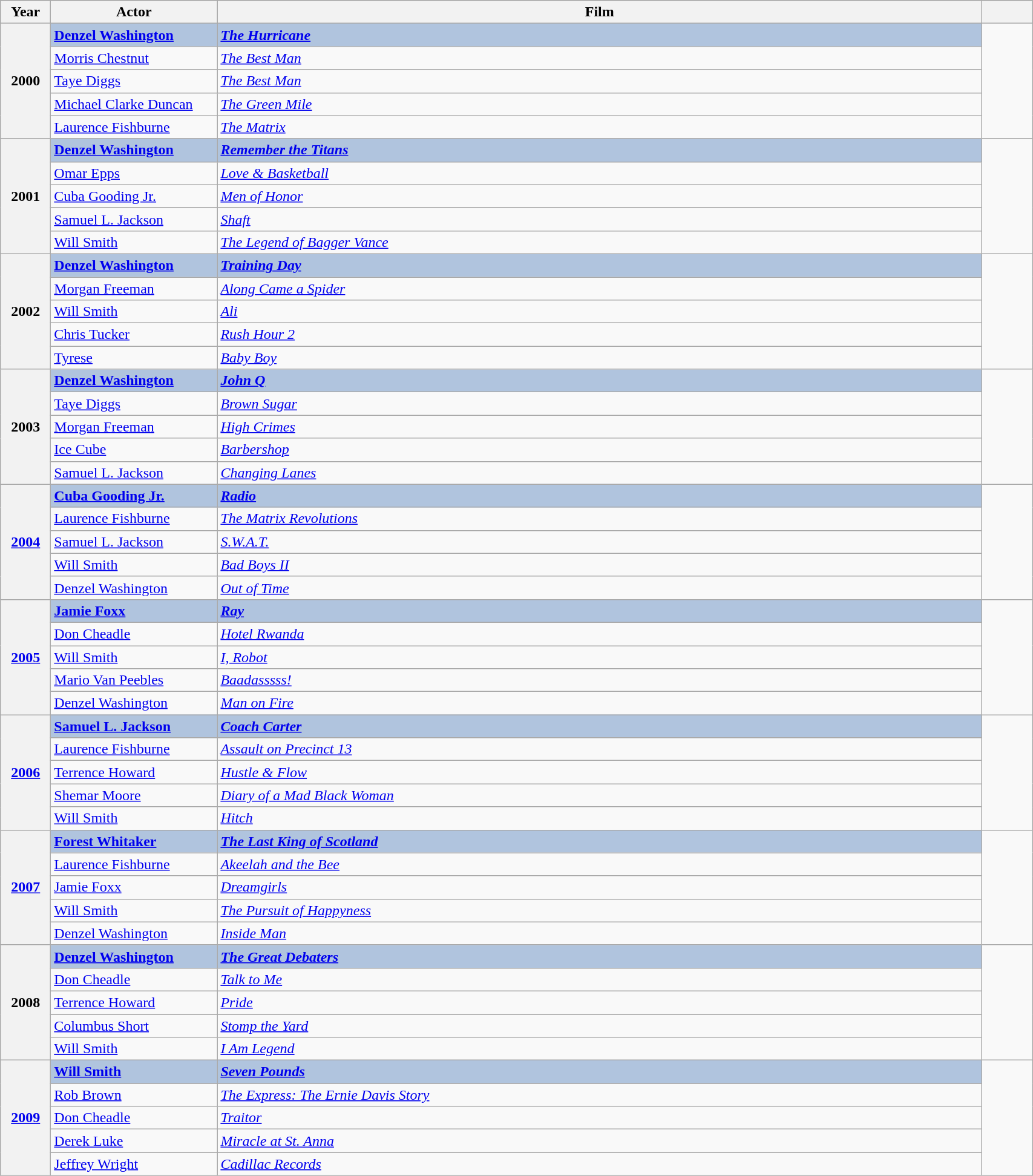<table class="wikitable" style="width:90%;">
<tr style="background:#bebebe;">
<th scope="col" style="width:3em;">Year</th>
<th scope="col" style="width:11em;">Actor</th>
<th scope="col">Film</th>
<th scope="col" style="width:3em;"></th>
</tr>
<tr>
<th scope="row" rowspan="5" style="text-align:center;">2000</th>
<td style="background:#B0C4DE; font-weight:bold;"><a href='#'>Denzel Washington</a></td>
<td style="background:#B0C4DE; font-weight:bold;"><em><a href='#'>The Hurricane</a></em></td>
<td rowspan="5" style="text-align:center;"></td>
</tr>
<tr>
<td><a href='#'>Morris Chestnut</a></td>
<td><em><a href='#'>The Best Man</a></em></td>
</tr>
<tr>
<td><a href='#'>Taye Diggs</a></td>
<td><em><a href='#'>The Best Man</a></em></td>
</tr>
<tr>
<td><a href='#'>Michael Clarke Duncan</a></td>
<td><em><a href='#'>The Green Mile</a></em></td>
</tr>
<tr>
<td><a href='#'>Laurence Fishburne</a></td>
<td><em><a href='#'>The Matrix</a></em></td>
</tr>
<tr>
<th scope="row" rowspan="5" style="text-align:center;">2001</th>
<td style="background:#B0C4DE; font-weight:bold;"><a href='#'>Denzel Washington</a></td>
<td style="background:#B0C4DE; font-weight:bold;"><em><a href='#'>Remember the Titans</a></em></td>
<td rowspan="5" style="text-align:center;"></td>
</tr>
<tr>
<td><a href='#'>Omar Epps</a></td>
<td><em><a href='#'>Love & Basketball</a></em></td>
</tr>
<tr>
<td><a href='#'>Cuba Gooding Jr.</a></td>
<td><em><a href='#'>Men of Honor</a></em></td>
</tr>
<tr>
<td><a href='#'>Samuel L. Jackson</a></td>
<td><em><a href='#'>Shaft</a></em></td>
</tr>
<tr>
<td><a href='#'>Will Smith</a></td>
<td><em><a href='#'>The Legend of Bagger Vance</a></em></td>
</tr>
<tr>
<th scope="row" rowspan="5" style="text-align:center;">2002</th>
<td style="background:#B0C4DE; font-weight:bold;"><a href='#'>Denzel Washington</a></td>
<td style="background:#B0C4DE; font-weight:bold;"><em><a href='#'>Training Day</a></em></td>
<td rowspan="5" style="text-align:center;"></td>
</tr>
<tr>
<td><a href='#'>Morgan Freeman</a></td>
<td><em><a href='#'>Along Came a Spider</a></em></td>
</tr>
<tr>
<td><a href='#'>Will Smith</a></td>
<td><em><a href='#'>Ali</a></em></td>
</tr>
<tr>
<td><a href='#'>Chris Tucker</a></td>
<td><em><a href='#'>Rush Hour 2</a></em></td>
</tr>
<tr>
<td><a href='#'>Tyrese</a></td>
<td><em><a href='#'>Baby Boy</a></em></td>
</tr>
<tr>
<th scope="row" rowspan="5" style="text-align:center;">2003</th>
<td style="background:#B0C4DE; font-weight:bold;"><a href='#'>Denzel Washington</a></td>
<td style="background:#B0C4DE; font-weight:bold;"><em><a href='#'>John Q</a></em></td>
<td rowspan="5" style="text-align:center;"></td>
</tr>
<tr>
<td><a href='#'>Taye Diggs</a></td>
<td><em><a href='#'>Brown Sugar</a></em></td>
</tr>
<tr>
<td><a href='#'>Morgan Freeman</a></td>
<td><em><a href='#'>High Crimes</a></em></td>
</tr>
<tr>
<td><a href='#'>Ice Cube</a></td>
<td><em><a href='#'>Barbershop</a></em></td>
</tr>
<tr>
<td><a href='#'>Samuel L. Jackson</a></td>
<td><em><a href='#'>Changing Lanes</a></em></td>
</tr>
<tr>
<th scope="row" rowspan="5" style="text-align:center;"><a href='#'>2004</a></th>
<td style="background:#B0C4DE; font-weight:bold;"><a href='#'>Cuba Gooding Jr.</a></td>
<td style="background:#B0C4DE; font-weight:bold;"><em><a href='#'>Radio</a></em></td>
<td rowspan="5" style="text-align:center;"></td>
</tr>
<tr>
<td><a href='#'>Laurence Fishburne</a></td>
<td><em><a href='#'>The Matrix Revolutions</a></em></td>
</tr>
<tr>
<td><a href='#'>Samuel L. Jackson</a></td>
<td><em><a href='#'>S.W.A.T.</a></em></td>
</tr>
<tr>
<td><a href='#'>Will Smith</a></td>
<td><em><a href='#'>Bad Boys II</a></em></td>
</tr>
<tr>
<td><a href='#'>Denzel Washington</a></td>
<td><em><a href='#'>Out of Time</a></em></td>
</tr>
<tr>
<th scope="row" rowspan="5" style="text-align:center;"><a href='#'>2005</a></th>
<td style="background:#B0C4DE; font-weight:bold;"><a href='#'>Jamie Foxx</a></td>
<td style="background:#B0C4DE; font-weight:bold;"><em><a href='#'>Ray</a></em></td>
<td rowspan="5" style="text-align:center;"></td>
</tr>
<tr>
<td><a href='#'>Don Cheadle</a></td>
<td><em><a href='#'>Hotel Rwanda</a></em></td>
</tr>
<tr>
<td><a href='#'>Will Smith</a></td>
<td><em><a href='#'>I, Robot</a></em></td>
</tr>
<tr>
<td><a href='#'>Mario Van Peebles</a></td>
<td><em><a href='#'>Baadasssss!</a></em></td>
</tr>
<tr>
<td><a href='#'>Denzel Washington</a></td>
<td><em><a href='#'>Man on Fire</a></em></td>
</tr>
<tr>
<th scope="row" rowspan="5" style="text-align:center;"><a href='#'>2006</a></th>
<td style="background:#B0C4DE; font-weight:bold;"><a href='#'>Samuel L. Jackson</a></td>
<td style="background:#B0C4DE; font-weight:bold;"><em><a href='#'>Coach Carter</a></em></td>
<td rowspan="5" style="text-align:center;"></td>
</tr>
<tr>
<td><a href='#'>Laurence Fishburne</a></td>
<td><em><a href='#'>Assault on Precinct 13</a></em></td>
</tr>
<tr>
<td><a href='#'>Terrence Howard</a></td>
<td><em><a href='#'>Hustle & Flow</a></em></td>
</tr>
<tr>
<td><a href='#'>Shemar Moore</a></td>
<td><em><a href='#'>Diary of a Mad Black Woman</a></em></td>
</tr>
<tr>
<td><a href='#'>Will Smith</a></td>
<td><em><a href='#'>Hitch</a></em></td>
</tr>
<tr>
<th scope="row" rowspan="5" style="text-align:center;"><a href='#'>2007</a></th>
<td style="background:#B0C4DE; font-weight:bold;"><a href='#'>Forest Whitaker</a></td>
<td style="background:#B0C4DE; font-weight:bold;"><em><a href='#'>The Last King of Scotland</a></em></td>
<td rowspan="5" style="text-align:center;"></td>
</tr>
<tr>
<td><a href='#'>Laurence Fishburne</a></td>
<td><em><a href='#'>Akeelah and the Bee</a></em></td>
</tr>
<tr>
<td><a href='#'>Jamie Foxx</a></td>
<td><em><a href='#'>Dreamgirls</a></em></td>
</tr>
<tr>
<td><a href='#'>Will Smith</a></td>
<td><em><a href='#'>The Pursuit of Happyness</a></em></td>
</tr>
<tr>
<td><a href='#'>Denzel Washington</a></td>
<td><em><a href='#'>Inside Man</a></em></td>
</tr>
<tr>
<th scope="row" rowspan="5" style="text-align:center;">2008</th>
<td style="background:#B0C4DE; font-weight:bold;"><a href='#'>Denzel Washington</a></td>
<td style="background:#B0C4DE; font-weight:bold;"><em><a href='#'>The Great Debaters</a></em></td>
<td rowspan="5" style="text-align:center;"></td>
</tr>
<tr>
<td><a href='#'>Don Cheadle</a></td>
<td><em><a href='#'>Talk to Me</a></em></td>
</tr>
<tr>
<td><a href='#'>Terrence Howard</a></td>
<td><em><a href='#'>Pride</a></em></td>
</tr>
<tr>
<td><a href='#'>Columbus Short</a></td>
<td><em><a href='#'>Stomp the Yard</a></em></td>
</tr>
<tr>
<td><a href='#'>Will Smith</a></td>
<td><em><a href='#'>I Am Legend</a></em></td>
</tr>
<tr>
<th scope="row" rowspan="5" style="text-align:center;"><a href='#'>2009</a></th>
<td style="background:#B0C4DE; font-weight:bold;"><a href='#'>Will Smith</a></td>
<td style="background:#B0C4DE; font-weight:bold;"><em><a href='#'>Seven Pounds</a></em></td>
<td rowspan="5" style="text-align:center;"></td>
</tr>
<tr>
<td><a href='#'>Rob Brown</a></td>
<td><em><a href='#'>The Express: The Ernie Davis Story</a></em></td>
</tr>
<tr>
<td><a href='#'>Don Cheadle</a></td>
<td><em><a href='#'>Traitor</a></em></td>
</tr>
<tr>
<td><a href='#'>Derek Luke</a></td>
<td><em><a href='#'>Miracle at St. Anna</a></em></td>
</tr>
<tr>
<td><a href='#'>Jeffrey Wright</a></td>
<td><em><a href='#'>Cadillac Records</a></em></td>
</tr>
</table>
